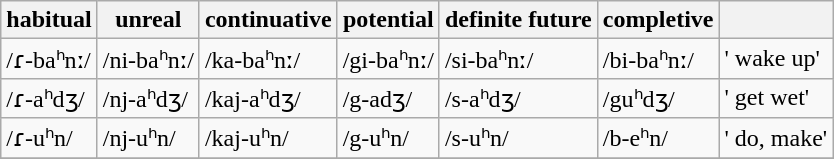<table class="wikitable" border="1">
<tr>
<th>habitual</th>
<th>unreal</th>
<th>continuative</th>
<th>potential</th>
<th>definite future</th>
<th>completive</th>
<th></th>
</tr>
<tr>
<td>/ɾ-baʰnː/</td>
<td>/ni-baʰnː/</td>
<td>/ka-baʰnː/</td>
<td>/gi-baʰnː/</td>
<td>/si-baʰnː/</td>
<td>/bi-baʰnː/</td>
<td>' wake up'</td>
</tr>
<tr>
<td>/ɾ-aʰdʒ/</td>
<td>/nj-aʰdʒ/</td>
<td>/kaj-aʰdʒ/</td>
<td>/g-adʒ/</td>
<td>/s-aʰdʒ/</td>
<td>/guʰdʒ/</td>
<td>' get wet'</td>
</tr>
<tr>
<td>/ɾ-uʰn/</td>
<td>/nj-uʰn/</td>
<td>/kaj-uʰn/</td>
<td>/g-uʰn/</td>
<td>/s-uʰn/</td>
<td>/b-eʰn/</td>
<td>' do, make'</td>
</tr>
<tr>
</tr>
</table>
